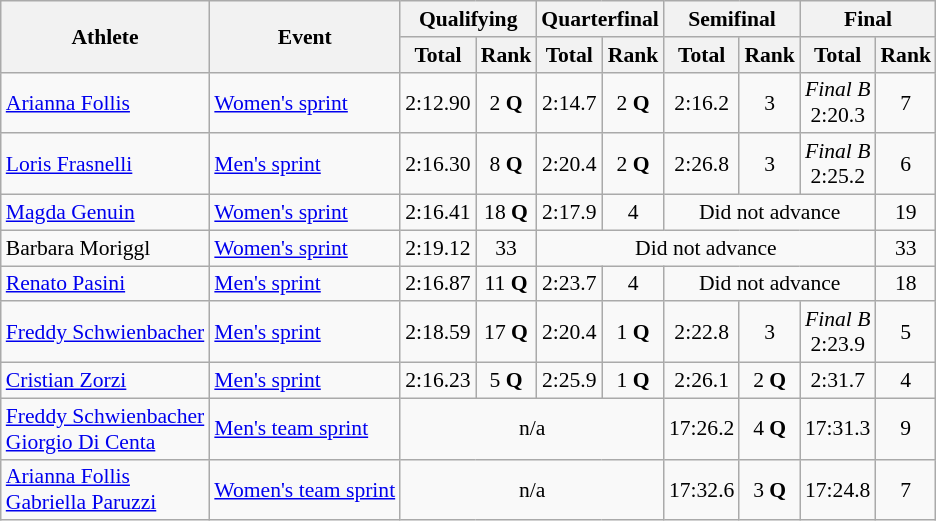<table class="wikitable" style="font-size:90%">
<tr>
<th rowspan="2">Athlete</th>
<th rowspan="2">Event</th>
<th colspan="2">Qualifying</th>
<th colspan="2">Quarterfinal</th>
<th colspan="2">Semifinal</th>
<th colspan="2">Final</th>
</tr>
<tr>
<th>Total</th>
<th>Rank</th>
<th>Total</th>
<th>Rank</th>
<th>Total</th>
<th>Rank</th>
<th>Total</th>
<th>Rank</th>
</tr>
<tr>
<td><a href='#'>Arianna Follis</a></td>
<td><a href='#'>Women's sprint</a></td>
<td align="center">2:12.90</td>
<td align="center">2 <strong>Q</strong></td>
<td align="center">2:14.7</td>
<td align="center">2 <strong>Q</strong></td>
<td align="center">2:16.2</td>
<td align="center">3</td>
<td align="center"><em>Final B</em><br>2:20.3</td>
<td align="center">7</td>
</tr>
<tr>
<td><a href='#'>Loris Frasnelli</a></td>
<td><a href='#'>Men's sprint</a></td>
<td align="center">2:16.30</td>
<td align="center">8 <strong>Q</strong></td>
<td align="center">2:20.4</td>
<td align="center">2 <strong>Q</strong></td>
<td align="center">2:26.8</td>
<td align="center">3</td>
<td align="center"><em>Final B</em><br>2:25.2</td>
<td align="center">6</td>
</tr>
<tr>
<td><a href='#'>Magda Genuin</a></td>
<td><a href='#'>Women's sprint</a></td>
<td align="center">2:16.41</td>
<td align="center">18 <strong>Q</strong></td>
<td align="center">2:17.9</td>
<td align="center">4</td>
<td colspan=3 align="center">Did not advance</td>
<td align="center">19</td>
</tr>
<tr>
<td>Barbara Moriggl</td>
<td><a href='#'>Women's sprint</a></td>
<td align="center">2:19.12</td>
<td align="center">33</td>
<td colspan=5 align="center">Did not advance</td>
<td align="center">33</td>
</tr>
<tr>
<td><a href='#'>Renato Pasini</a></td>
<td><a href='#'>Men's sprint</a></td>
<td align="center">2:16.87</td>
<td align="center">11 <strong>Q</strong></td>
<td align="center">2:23.7</td>
<td align="center">4</td>
<td colspan=3 align="center">Did not advance</td>
<td align="center">18</td>
</tr>
<tr>
<td><a href='#'>Freddy Schwienbacher</a></td>
<td><a href='#'>Men's sprint</a></td>
<td align="center">2:18.59</td>
<td align="center">17 <strong>Q</strong></td>
<td align="center">2:20.4</td>
<td align="center">1 <strong>Q</strong></td>
<td align="center">2:22.8</td>
<td align="center">3</td>
<td align="center"><em>Final B</em><br>2:23.9</td>
<td align="center">5</td>
</tr>
<tr>
<td><a href='#'>Cristian Zorzi</a></td>
<td><a href='#'>Men's sprint</a></td>
<td align="center">2:16.23</td>
<td align="center">5 <strong>Q</strong></td>
<td align="center">2:25.9</td>
<td align="center">1 <strong>Q</strong></td>
<td align="center">2:26.1</td>
<td align="center">2 <strong>Q</strong></td>
<td align="center">2:31.7</td>
<td align="center">4</td>
</tr>
<tr>
<td><a href='#'>Freddy Schwienbacher</a> <br><a href='#'>Giorgio Di Centa</a></td>
<td><a href='#'>Men's team sprint</a></td>
<td colspan=4 align="center">n/a</td>
<td align="center">17:26.2</td>
<td align="center">4 <strong>Q</strong></td>
<td align="center">17:31.3</td>
<td align="center">9</td>
</tr>
<tr>
<td><a href='#'>Arianna Follis</a><br><a href='#'>Gabriella Paruzzi</a></td>
<td><a href='#'>Women's team sprint</a></td>
<td colspan=4 align="center">n/a</td>
<td align="center">17:32.6</td>
<td align="center">3 <strong>Q</strong></td>
<td align="center">17:24.8</td>
<td align="center">7</td>
</tr>
</table>
